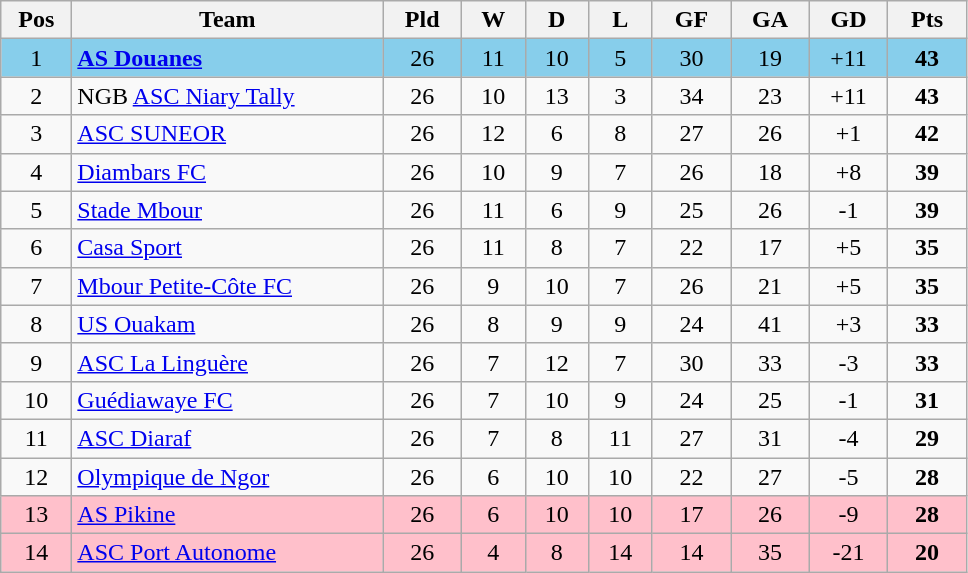<table class="wikitable" style="text-align: center;">
<tr>
<th style="width: 40px;">Pos</th>
<th style="width: 200px;">Team</th>
<th style="width: 45px;">Pld</th>
<th style="width: 35px;">W</th>
<th style="width: 35px;">D</th>
<th style="width: 35px;">L</th>
<th style="width: 45px;">GF</th>
<th style="width: 45px;">GA</th>
<th style="width: 45px;">GD</th>
<th style="width: 45px;">Pts</th>
</tr>
<tr style="background:#87ceeb;">
<td>1</td>
<td style="text-align: left;"><strong><a href='#'>AS Douanes</a></strong></td>
<td>26</td>
<td>11</td>
<td>10</td>
<td>5</td>
<td>30</td>
<td>19</td>
<td>+11</td>
<td><strong>43</strong></td>
</tr>
<tr>
<td>2</td>
<td style="text-align: left;">NGB <a href='#'>ASC Niary Tally</a></td>
<td>26</td>
<td>10</td>
<td>13</td>
<td>3</td>
<td>34</td>
<td>23</td>
<td>+11</td>
<td><strong>43</strong></td>
</tr>
<tr>
<td>3</td>
<td style="text-align: left;"><a href='#'>ASC SUNEOR</a></td>
<td>26</td>
<td>12</td>
<td>6</td>
<td>8</td>
<td>27</td>
<td>26</td>
<td>+1</td>
<td><strong>42</strong></td>
</tr>
<tr>
<td>4</td>
<td style="text-align: left;"><a href='#'>Diambars FC</a></td>
<td>26</td>
<td>10</td>
<td>9</td>
<td>7</td>
<td>26</td>
<td>18</td>
<td>+8</td>
<td><strong>39</strong></td>
</tr>
<tr>
<td>5</td>
<td style="text-align: left;"><a href='#'>Stade Mbour</a></td>
<td>26</td>
<td>11</td>
<td>6</td>
<td>9</td>
<td>25</td>
<td>26</td>
<td>-1</td>
<td><strong>39</strong></td>
</tr>
<tr>
<td>6</td>
<td style="text-align: left;"><a href='#'>Casa Sport</a></td>
<td>26</td>
<td>11</td>
<td>8</td>
<td>7</td>
<td>22</td>
<td>17</td>
<td>+5</td>
<td><strong>35</strong></td>
</tr>
<tr>
<td>7</td>
<td style="text-align: left;"><a href='#'>Mbour Petite-Côte FC</a></td>
<td>26</td>
<td>9</td>
<td>10</td>
<td>7</td>
<td>26</td>
<td>21</td>
<td>+5</td>
<td><strong>35</strong></td>
</tr>
<tr>
<td>8</td>
<td style="text-align: left;"><a href='#'>US Ouakam</a></td>
<td>26</td>
<td>8</td>
<td>9</td>
<td>9</td>
<td>24</td>
<td>41</td>
<td>+3</td>
<td><strong>33</strong></td>
</tr>
<tr>
<td>9</td>
<td style="text-align: left;"><a href='#'>ASC La Linguère</a></td>
<td>26</td>
<td>7</td>
<td>12</td>
<td>7</td>
<td>30</td>
<td>33</td>
<td>-3</td>
<td><strong>33</strong></td>
</tr>
<tr>
<td>10</td>
<td style="text-align: left;"><a href='#'>Guédiawaye FC</a></td>
<td>26</td>
<td>7</td>
<td>10</td>
<td>9</td>
<td>24</td>
<td>25</td>
<td>-1</td>
<td><strong>31</strong></td>
</tr>
<tr>
<td>11</td>
<td style="text-align: left;"><a href='#'>ASC Diaraf</a></td>
<td>26</td>
<td>7</td>
<td>8</td>
<td>11</td>
<td>27</td>
<td>31</td>
<td>-4</td>
<td><strong>29</strong></td>
</tr>
<tr>
<td>12</td>
<td style="text-align: left;"><a href='#'>Olympique de Ngor</a></td>
<td>26</td>
<td>6</td>
<td>10</td>
<td>10</td>
<td>22</td>
<td>27</td>
<td>-5</td>
<td><strong>28</strong></td>
</tr>
<tr style="background:#ffc0cb;">
<td>13</td>
<td style="text-align: left;"><a href='#'>AS Pikine</a></td>
<td>26</td>
<td>6</td>
<td>10</td>
<td>10</td>
<td>17</td>
<td>26</td>
<td>-9</td>
<td><strong>28</strong></td>
</tr>
<tr style="background:#ffc0cb;">
<td>14</td>
<td style="text-align: left;"><a href='#'>ASC Port Autonome</a></td>
<td>26</td>
<td>4</td>
<td>8</td>
<td>14</td>
<td>14</td>
<td>35</td>
<td>-21</td>
<td><strong>20</strong></td>
</tr>
</table>
